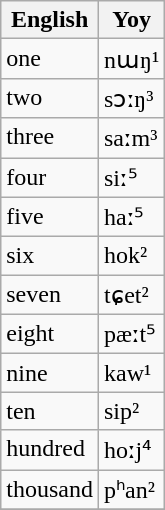<table class="wikitable">
<tr>
<th>English</th>
<th>Yoy</th>
</tr>
<tr valign=top>
<td>one</td>
<td>nɯŋ¹</td>
</tr>
<tr valign=top>
<td>two</td>
<td>sɔːŋ³</td>
</tr>
<tr valign=top>
<td>three</td>
<td>saːm³</td>
</tr>
<tr valign=top>
<td>four</td>
<td>siː⁵</td>
</tr>
<tr valign=top>
<td>five</td>
<td>haː⁵</td>
</tr>
<tr valign=top>
<td>six</td>
<td>hok²</td>
</tr>
<tr valign=top>
<td>seven</td>
<td>tɕet²</td>
</tr>
<tr valign=top>
<td>eight</td>
<td>pæːt⁵</td>
</tr>
<tr valign=top>
<td>nine</td>
<td>kaw¹</td>
</tr>
<tr valign=top>
<td>ten</td>
<td>sip²</td>
</tr>
<tr valign=top>
<td>hundred</td>
<td>hoːj⁴</td>
</tr>
<tr valign=top>
<td>thousand</td>
<td>pʰan²</td>
</tr>
<tr valign=top>
</tr>
</table>
